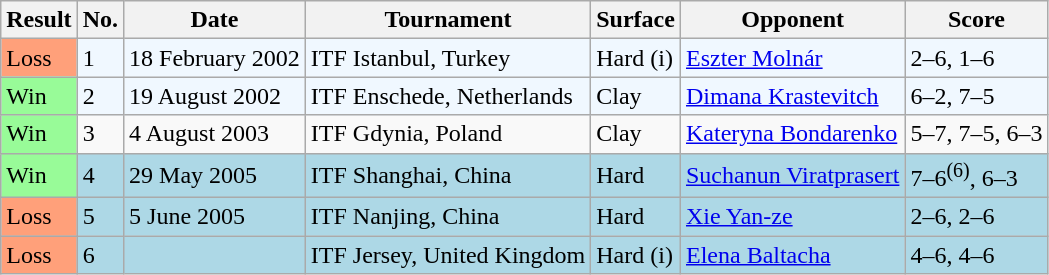<table class="wikitable">
<tr>
<th>Result</th>
<th>No.</th>
<th>Date</th>
<th>Tournament</th>
<th>Surface</th>
<th>Opponent</th>
<th>Score</th>
</tr>
<tr bgcolor="#f0f8ff">
<td bgcolor="FFA07A">Loss</td>
<td>1</td>
<td>18 February 2002</td>
<td>ITF Istanbul, Turkey</td>
<td>Hard (i)</td>
<td> <a href='#'>Eszter Molnár</a></td>
<td>2–6, 1–6</td>
</tr>
<tr bgcolor="#f0f8ff">
<td bgcolor="98FB98">Win</td>
<td>2</td>
<td>19 August 2002</td>
<td>ITF Enschede, Netherlands</td>
<td>Clay</td>
<td> <a href='#'>Dimana Krastevitch</a></td>
<td>6–2, 7–5</td>
</tr>
<tr>
<td bgcolor="98FB98">Win</td>
<td>3</td>
<td>4 August 2003</td>
<td>ITF Gdynia, Poland</td>
<td>Clay</td>
<td> <a href='#'>Kateryna Bondarenko</a></td>
<td>5–7, 7–5, 6–3</td>
</tr>
<tr style="background:lightblue;">
<td bgcolor="98FB98">Win</td>
<td>4</td>
<td>29 May 2005</td>
<td>ITF Shanghai, China</td>
<td>Hard</td>
<td> <a href='#'>Suchanun Viratprasert</a></td>
<td>7–6<sup>(6)</sup>, 6–3</td>
</tr>
<tr style="background:lightblue;">
<td bgcolor="FFA07A">Loss</td>
<td>5</td>
<td>5 June 2005</td>
<td>ITF Nanjing, China</td>
<td>Hard</td>
<td> <a href='#'>Xie Yan-ze</a></td>
<td>2–6, 2–6</td>
</tr>
<tr style="background:lightblue;">
<td bgcolor="FFA07A">Loss</td>
<td>6</td>
<td></td>
<td>ITF Jersey, United Kingdom</td>
<td>Hard (i)</td>
<td> <a href='#'>Elena Baltacha</a></td>
<td>4–6, 4–6</td>
</tr>
</table>
